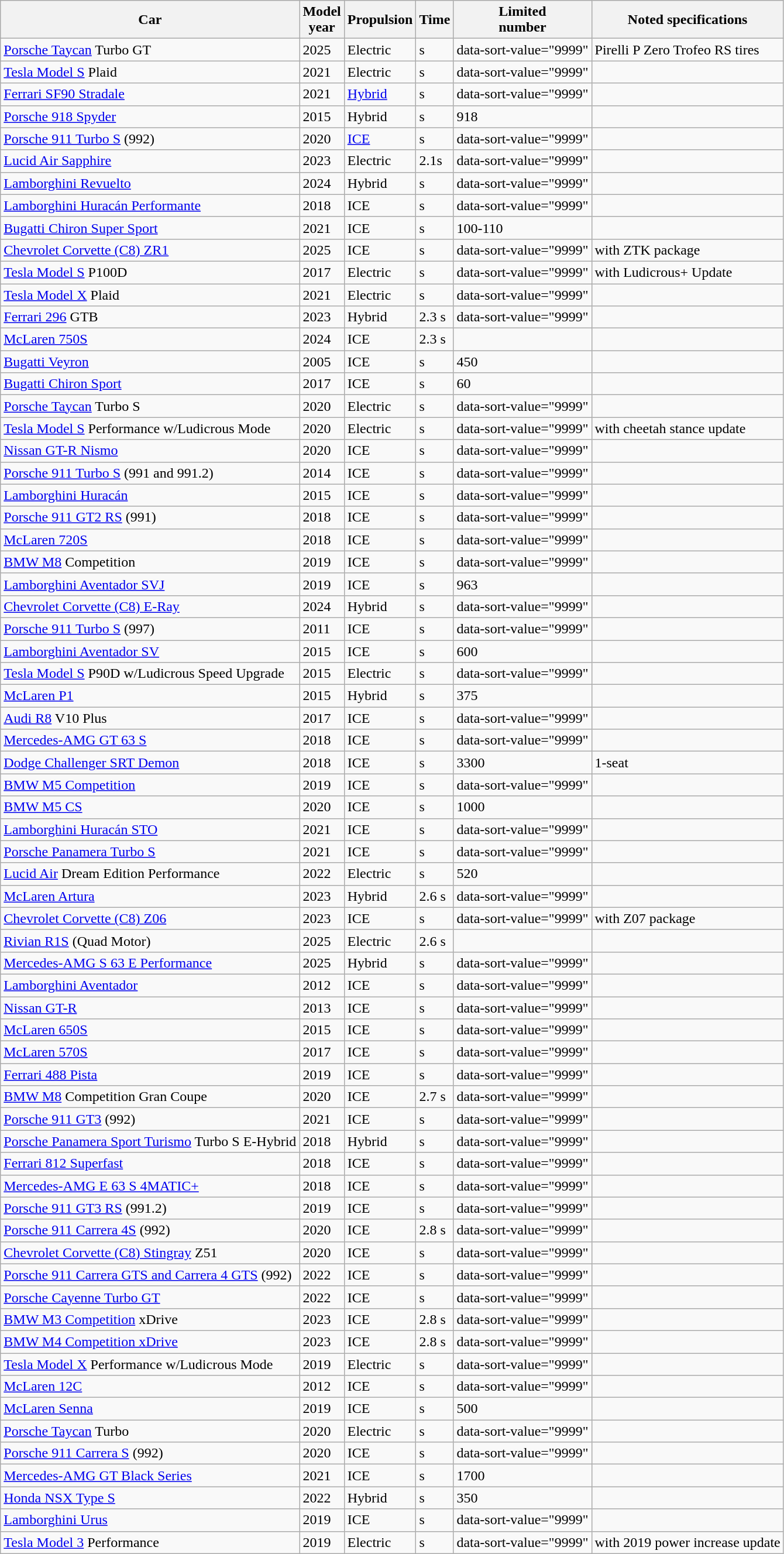<table class="wikitable sortable mw-collapsible">
<tr>
<th>Car</th>
<th>Model<br>year</th>
<th>Propulsion</th>
<th>Time</th>
<th>Limited<br>number</th>
<th>Noted specifications</th>
</tr>
<tr>
<td><a href='#'>Porsche Taycan</a> Turbo GT</td>
<td>2025</td>
<td>Electric</td>
<td>s</td>
<td>data-sort-value="9999" </td>
<td>Pirelli P Zero Trofeo RS tires</td>
</tr>
<tr>
<td><a href='#'>Tesla Model S</a> Plaid</td>
<td>2021</td>
<td>Electric</td>
<td>s</td>
<td>data-sort-value="9999" </td>
<td></td>
</tr>
<tr>
<td><a href='#'>Ferrari SF90 Stradale</a></td>
<td>2021</td>
<td><a href='#'>Hybrid</a></td>
<td>s</td>
<td>data-sort-value="9999" </td>
<td></td>
</tr>
<tr>
<td><a href='#'>Porsche 918 Spyder</a></td>
<td>2015</td>
<td>Hybrid</td>
<td>s</td>
<td>918</td>
<td></td>
</tr>
<tr>
<td><a href='#'>Porsche 911 Turbo S</a> (992)</td>
<td>2020</td>
<td><a href='#'>ICE</a></td>
<td>s</td>
<td>data-sort-value="9999" </td>
<td></td>
</tr>
<tr>
<td><a href='#'>Lucid Air Sapphire</a></td>
<td>2023</td>
<td>Electric</td>
<td>2.1s</td>
<td>data-sort-value="9999" </td>
<td></td>
</tr>
<tr>
<td><a href='#'>Lamborghini Revuelto</a></td>
<td>2024</td>
<td>Hybrid</td>
<td>s</td>
<td>data-sort-value="9999" </td>
<td></td>
</tr>
<tr>
<td><a href='#'>Lamborghini Huracán Performante</a></td>
<td>2018</td>
<td>ICE</td>
<td>s</td>
<td>data-sort-value="9999" </td>
<td></td>
</tr>
<tr>
<td><a href='#'>Bugatti Chiron Super Sport</a></td>
<td>2021</td>
<td>ICE</td>
<td>s</td>
<td>100-110</td>
<td></td>
</tr>
<tr>
<td><a href='#'>Chevrolet Corvette (C8) ZR1</a></td>
<td>2025</td>
<td>ICE</td>
<td>s</td>
<td>data-sort-value="9999" </td>
<td>with ZTK package</td>
</tr>
<tr>
<td><a href='#'>Tesla Model S</a> P100D</td>
<td>2017</td>
<td>Electric</td>
<td>s</td>
<td>data-sort-value="9999" </td>
<td>with Ludicrous+ Update</td>
</tr>
<tr>
<td><a href='#'>Tesla Model X</a> Plaid</td>
<td>2021</td>
<td>Electric</td>
<td>s</td>
<td>data-sort-value="9999" </td>
<td></td>
</tr>
<tr>
<td><a href='#'>Ferrari 296</a> GTB</td>
<td>2023</td>
<td>Hybrid</td>
<td>2.3 s</td>
<td>data-sort-value="9999" </td>
<td></td>
</tr>
<tr>
<td><a href='#'>McLaren 750S</a></td>
<td>2024</td>
<td>ICE</td>
<td>2.3 s</td>
<td></td>
<td></td>
</tr>
<tr>
<td><a href='#'>Bugatti Veyron</a></td>
<td>2005</td>
<td>ICE</td>
<td>s</td>
<td>450</td>
<td></td>
</tr>
<tr>
<td><a href='#'>Bugatti Chiron Sport</a></td>
<td>2017</td>
<td>ICE</td>
<td>s</td>
<td>60</td>
<td></td>
</tr>
<tr>
<td><a href='#'>Porsche Taycan</a> Turbo S</td>
<td>2020</td>
<td>Electric</td>
<td>s</td>
<td>data-sort-value="9999" </td>
<td></td>
</tr>
<tr>
<td><a href='#'>Tesla Model S</a> Performance w/Ludicrous Mode</td>
<td>2020</td>
<td>Electric</td>
<td>s</td>
<td>data-sort-value="9999" </td>
<td>with cheetah stance update</td>
</tr>
<tr>
<td><a href='#'>Nissan GT-R Nismo</a></td>
<td>2020</td>
<td>ICE</td>
<td>s</td>
<td>data-sort-value="9999" </td>
<td></td>
</tr>
<tr>
<td><a href='#'>Porsche 911 Turbo S</a> (991 and 991.2)</td>
<td>2014</td>
<td>ICE</td>
<td>s</td>
<td>data-sort-value="9999" </td>
<td></td>
</tr>
<tr>
<td><a href='#'>Lamborghini Huracán</a></td>
<td>2015</td>
<td>ICE</td>
<td>s</td>
<td>data-sort-value="9999" </td>
<td></td>
</tr>
<tr>
<td><a href='#'>Porsche 911 GT2 RS</a> (991)</td>
<td>2018</td>
<td>ICE</td>
<td>s</td>
<td>data-sort-value="9999" </td>
<td></td>
</tr>
<tr>
<td><a href='#'>McLaren 720S</a></td>
<td>2018</td>
<td>ICE</td>
<td>s</td>
<td>data-sort-value="9999" </td>
<td></td>
</tr>
<tr>
<td><a href='#'>BMW M8</a> Competition</td>
<td>2019</td>
<td>ICE</td>
<td>s</td>
<td>data-sort-value="9999" </td>
<td></td>
</tr>
<tr>
<td><a href='#'>Lamborghini Aventador SVJ</a></td>
<td>2019</td>
<td>ICE</td>
<td>s</td>
<td>963</td>
<td></td>
</tr>
<tr>
<td><a href='#'>Chevrolet Corvette (C8) E-Ray</a></td>
<td>2024</td>
<td>Hybrid</td>
<td>s</td>
<td>data-sort-value="9999" </td>
<td></td>
</tr>
<tr>
<td><a href='#'>Porsche 911 Turbo S</a> (997)</td>
<td>2011</td>
<td>ICE</td>
<td>s</td>
<td>data-sort-value="9999" </td>
<td></td>
</tr>
<tr>
<td><a href='#'>Lamborghini Aventador SV</a></td>
<td>2015</td>
<td>ICE</td>
<td>s</td>
<td>600</td>
<td></td>
</tr>
<tr>
<td><a href='#'>Tesla Model S</a> P90D w/Ludicrous Speed Upgrade</td>
<td>2015</td>
<td>Electric</td>
<td>s</td>
<td>data-sort-value="9999" </td>
<td></td>
</tr>
<tr>
<td><a href='#'>McLaren P1</a></td>
<td>2015</td>
<td>Hybrid</td>
<td>s</td>
<td>375</td>
<td></td>
</tr>
<tr>
<td><a href='#'>Audi R8</a> V10 Plus</td>
<td>2017</td>
<td>ICE</td>
<td>s</td>
<td>data-sort-value="9999" </td>
<td></td>
</tr>
<tr>
<td><a href='#'>Mercedes-AMG GT 63 S</a></td>
<td>2018</td>
<td>ICE</td>
<td>s</td>
<td>data-sort-value="9999" </td>
<td></td>
</tr>
<tr>
<td><a href='#'>Dodge Challenger SRT Demon</a></td>
<td>2018</td>
<td>ICE</td>
<td>s</td>
<td>3300</td>
<td>1-seat</td>
</tr>
<tr>
<td><a href='#'>BMW M5 Competition</a></td>
<td>2019</td>
<td>ICE</td>
<td>s</td>
<td>data-sort-value="9999" </td>
<td></td>
</tr>
<tr>
<td><a href='#'>BMW M5 CS</a></td>
<td>2020</td>
<td>ICE</td>
<td>s</td>
<td>1000</td>
<td></td>
</tr>
<tr>
<td><a href='#'>Lamborghini Huracán STO</a></td>
<td>2021</td>
<td>ICE</td>
<td>s</td>
<td>data-sort-value="9999" </td>
<td></td>
</tr>
<tr>
<td><a href='#'>Porsche Panamera Turbo S</a></td>
<td>2021</td>
<td>ICE</td>
<td>s</td>
<td>data-sort-value="9999" </td>
<td></td>
</tr>
<tr>
<td><a href='#'>Lucid Air</a> Dream Edition Performance</td>
<td>2022</td>
<td>Electric</td>
<td>s</td>
<td>520</td>
<td></td>
</tr>
<tr>
<td><a href='#'>McLaren Artura</a></td>
<td>2023</td>
<td>Hybrid</td>
<td>2.6 s</td>
<td>data-sort-value="9999" </td>
<td></td>
</tr>
<tr>
<td><a href='#'>Chevrolet Corvette (C8) Z06</a></td>
<td>2023</td>
<td>ICE</td>
<td>s</td>
<td>data-sort-value="9999" </td>
<td>with Z07 package</td>
</tr>
<tr>
<td><a href='#'>Rivian R1S</a> (Quad Motor)</td>
<td>2025</td>
<td>Electric</td>
<td>2.6 s</td>
<td></td>
<td></td>
</tr>
<tr>
<td><a href='#'>Mercedes-AMG S 63 E Performance</a></td>
<td>2025</td>
<td>Hybrid</td>
<td>s</td>
<td>data-sort-value="9999" </td>
<td></td>
</tr>
<tr>
<td><a href='#'>Lamborghini Aventador</a></td>
<td>2012</td>
<td>ICE</td>
<td>s</td>
<td>data-sort-value="9999" </td>
<td></td>
</tr>
<tr>
<td><a href='#'>Nissan GT-R</a></td>
<td>2013</td>
<td>ICE</td>
<td>s</td>
<td>data-sort-value="9999" </td>
<td></td>
</tr>
<tr>
<td><a href='#'>McLaren 650S</a></td>
<td>2015</td>
<td>ICE</td>
<td>s</td>
<td>data-sort-value="9999" </td>
<td></td>
</tr>
<tr>
<td><a href='#'>McLaren 570S</a></td>
<td>2017</td>
<td>ICE</td>
<td>s</td>
<td>data-sort-value="9999" </td>
<td></td>
</tr>
<tr>
<td><a href='#'>Ferrari 488 Pista</a></td>
<td>2019</td>
<td>ICE</td>
<td>s</td>
<td>data-sort-value="9999" </td>
<td></td>
</tr>
<tr>
<td><a href='#'>BMW M8</a> Competition Gran Coupe</td>
<td>2020</td>
<td>ICE</td>
<td>2.7 s</td>
<td>data-sort-value="9999" </td>
<td></td>
</tr>
<tr>
<td><a href='#'>Porsche 911 GT3</a> (992)</td>
<td>2021</td>
<td>ICE</td>
<td>s</td>
<td>data-sort-value="9999" </td>
<td></td>
</tr>
<tr>
<td><a href='#'>Porsche Panamera Sport Turismo</a> Turbo S E-Hybrid</td>
<td>2018</td>
<td>Hybrid</td>
<td>s</td>
<td>data-sort-value="9999" </td>
<td></td>
</tr>
<tr>
<td><a href='#'>Ferrari 812 Superfast</a></td>
<td>2018</td>
<td>ICE</td>
<td>s</td>
<td>data-sort-value="9999" </td>
<td></td>
</tr>
<tr>
<td><a href='#'>Mercedes-AMG E 63 S 4MATIC+</a></td>
<td>2018</td>
<td>ICE</td>
<td>s</td>
<td>data-sort-value="9999" </td>
<td></td>
</tr>
<tr>
<td><a href='#'>Porsche 911 GT3 RS</a> (991.2)</td>
<td>2019</td>
<td>ICE</td>
<td>s</td>
<td>data-sort-value="9999" </td>
<td></td>
</tr>
<tr>
<td><a href='#'>Porsche 911 Carrera 4S</a> (992)</td>
<td>2020</td>
<td>ICE</td>
<td>2.8 s</td>
<td>data-sort-value="9999" </td>
<td></td>
</tr>
<tr>
<td><a href='#'>Chevrolet Corvette (C8) Stingray</a> Z51</td>
<td>2020</td>
<td>ICE</td>
<td>s</td>
<td>data-sort-value="9999" </td>
<td></td>
</tr>
<tr>
<td><a href='#'>Porsche 911 Carrera GTS and Carrera 4 GTS</a> (992)</td>
<td>2022</td>
<td>ICE</td>
<td>s</td>
<td>data-sort-value="9999" </td>
<td></td>
</tr>
<tr>
<td><a href='#'>Porsche Cayenne Turbo GT</a></td>
<td>2022</td>
<td>ICE</td>
<td>s</td>
<td>data-sort-value="9999" </td>
<td></td>
</tr>
<tr>
<td><a href='#'>BMW M3 Competition</a> xDrive</td>
<td>2023</td>
<td>ICE</td>
<td>2.8 s</td>
<td>data-sort-value="9999" </td>
<td></td>
</tr>
<tr>
<td><a href='#'>BMW M4 Competition xDrive</a></td>
<td>2023</td>
<td>ICE</td>
<td>2.8 s</td>
<td>data-sort-value="9999" </td>
<td></td>
</tr>
<tr>
<td><a href='#'>Tesla Model X</a> Performance w/Ludicrous Mode</td>
<td>2019</td>
<td>Electric</td>
<td>s</td>
<td>data-sort-value="9999" </td>
<td></td>
</tr>
<tr>
<td><a href='#'>McLaren 12C</a></td>
<td>2012</td>
<td>ICE</td>
<td>s</td>
<td>data-sort-value="9999" </td>
<td></td>
</tr>
<tr>
<td><a href='#'>McLaren Senna</a></td>
<td>2019</td>
<td>ICE</td>
<td>s</td>
<td>500</td>
<td></td>
</tr>
<tr>
<td><a href='#'>Porsche Taycan</a> Turbo</td>
<td>2020</td>
<td>Electric</td>
<td>s</td>
<td>data-sort-value="9999" </td>
<td></td>
</tr>
<tr>
<td><a href='#'>Porsche 911 Carrera S</a> (992)</td>
<td>2020</td>
<td>ICE</td>
<td>s</td>
<td>data-sort-value="9999" </td>
<td></td>
</tr>
<tr>
<td><a href='#'>Mercedes-AMG GT Black Series</a></td>
<td>2021</td>
<td>ICE</td>
<td>s</td>
<td>1700</td>
<td></td>
</tr>
<tr>
<td><a href='#'>Honda NSX Type S</a></td>
<td>2022</td>
<td>Hybrid</td>
<td>s</td>
<td>350</td>
<td></td>
</tr>
<tr>
<td><a href='#'>Lamborghini Urus</a></td>
<td>2019</td>
<td>ICE</td>
<td>s</td>
<td>data-sort-value="9999" </td>
<td></td>
</tr>
<tr>
<td><a href='#'>Tesla Model 3</a> Performance</td>
<td>2019</td>
<td>Electric</td>
<td>s</td>
<td>data-sort-value="9999" </td>
<td>with 2019 power increase update</td>
</tr>
</table>
